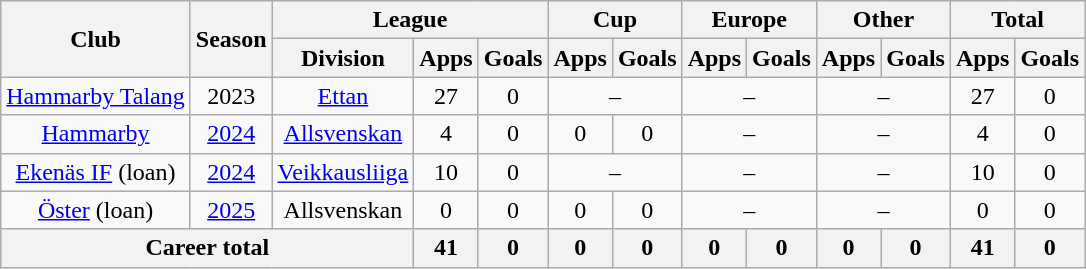<table class="wikitable" style="text-align:center">
<tr>
<th rowspan="2">Club</th>
<th rowspan="2">Season</th>
<th colspan="3">League</th>
<th colspan="2">Cup</th>
<th colspan="2">Europe</th>
<th colspan="2">Other</th>
<th colspan="2">Total</th>
</tr>
<tr>
<th>Division</th>
<th>Apps</th>
<th>Goals</th>
<th>Apps</th>
<th>Goals</th>
<th>Apps</th>
<th>Goals</th>
<th>Apps</th>
<th>Goals</th>
<th>Apps</th>
<th>Goals</th>
</tr>
<tr>
<td><a href='#'>Hammarby Talang</a></td>
<td>2023</td>
<td><a href='#'>Ettan</a></td>
<td>27</td>
<td>0</td>
<td colspan=2>–</td>
<td colspan=2>–</td>
<td colspan=2>–</td>
<td>27</td>
<td>0</td>
</tr>
<tr>
<td><a href='#'>Hammarby</a></td>
<td><a href='#'>2024</a></td>
<td><a href='#'>Allsvenskan</a></td>
<td>4</td>
<td>0</td>
<td>0</td>
<td>0</td>
<td colspan=2>–</td>
<td colspan=2>–</td>
<td>4</td>
<td>0</td>
</tr>
<tr>
<td><a href='#'>Ekenäs IF</a> (loan)</td>
<td><a href='#'>2024</a></td>
<td><a href='#'>Veikkausliiga</a></td>
<td>10</td>
<td>0</td>
<td colspan=2>–</td>
<td colspan=2>–</td>
<td colspan=2>–</td>
<td>10</td>
<td>0</td>
</tr>
<tr>
<td><a href='#'>Öster</a> (loan)</td>
<td><a href='#'>2025</a></td>
<td>Allsvenskan</td>
<td>0</td>
<td>0</td>
<td>0</td>
<td>0</td>
<td colspan=2>–</td>
<td colspan=2>–</td>
<td>0</td>
<td>0</td>
</tr>
<tr>
<th colspan="3">Career total</th>
<th>41</th>
<th>0</th>
<th>0</th>
<th>0</th>
<th>0</th>
<th>0</th>
<th>0</th>
<th>0</th>
<th>41</th>
<th>0</th>
</tr>
</table>
